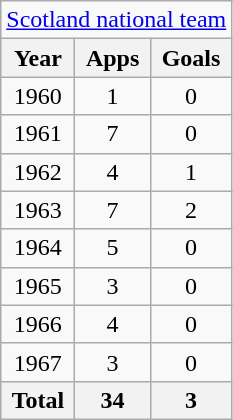<table class="wikitable" style="text-align:center">
<tr>
<td colspan="3"><a href='#'>Scotland national team</a></td>
</tr>
<tr>
<th>Year</th>
<th>Apps</th>
<th>Goals</th>
</tr>
<tr>
<td>1960</td>
<td>1</td>
<td>0</td>
</tr>
<tr>
<td>1961</td>
<td>7</td>
<td>0</td>
</tr>
<tr>
<td>1962</td>
<td>4</td>
<td>1</td>
</tr>
<tr>
<td>1963</td>
<td>7</td>
<td>2</td>
</tr>
<tr>
<td>1964</td>
<td>5</td>
<td>0</td>
</tr>
<tr>
<td>1965</td>
<td>3</td>
<td>0</td>
</tr>
<tr>
<td>1966</td>
<td>4</td>
<td>0</td>
</tr>
<tr>
<td>1967</td>
<td>3</td>
<td>0</td>
</tr>
<tr>
<th>Total</th>
<th>34</th>
<th>3</th>
</tr>
</table>
